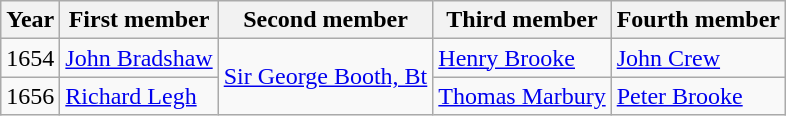<table class="wikitable">
<tr>
<th>Year</th>
<th>First member</th>
<th>Second member</th>
<th>Third member</th>
<th>Fourth member</th>
</tr>
<tr>
<td>1654</td>
<td><a href='#'>John Bradshaw</a></td>
<td rowspan="2"><a href='#'>Sir George Booth, Bt</a></td>
<td><a href='#'>Henry Brooke</a></td>
<td><a href='#'>John Crew</a></td>
</tr>
<tr>
<td>1656</td>
<td><a href='#'>Richard Legh</a></td>
<td><a href='#'>Thomas Marbury</a></td>
<td><a href='#'>Peter Brooke</a></td>
</tr>
</table>
